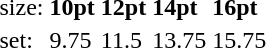<table style="margin-left:40px;">
<tr>
<td>size:</td>
<td><strong>10pt</strong></td>
<td><strong>12pt</strong></td>
<td><strong>14pt</strong></td>
<td><strong>16pt</strong></td>
</tr>
<tr>
<td>set:</td>
<td>9.75</td>
<td>11.5</td>
<td>13.75</td>
<td>15.75</td>
</tr>
</table>
